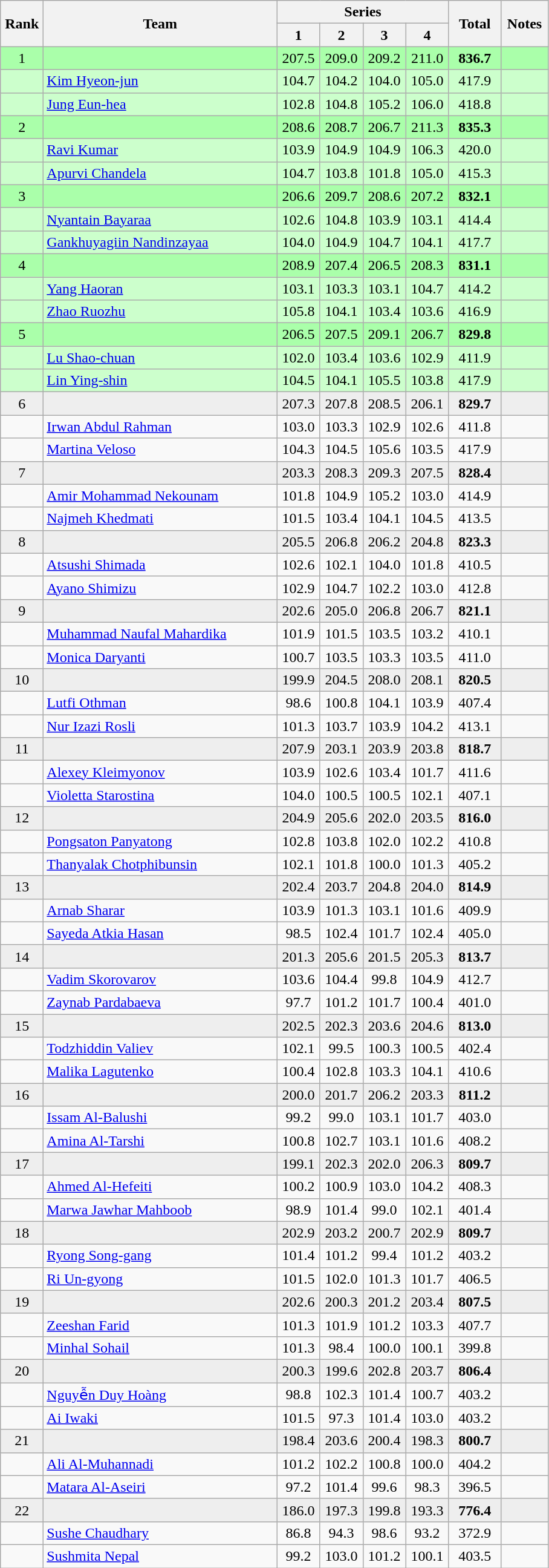<table class="wikitable" style="text-align:center">
<tr>
<th rowspan=2 width=40>Rank</th>
<th rowspan=2 width=250>Team</th>
<th colspan=4>Series</th>
<th rowspan=2 width=50>Total</th>
<th rowspan=2 width=45>Notes</th>
</tr>
<tr>
<th width=40>1</th>
<th width=40>2</th>
<th width=40>3</th>
<th width=40>4</th>
</tr>
<tr bgcolor="aaffaa">
<td>1</td>
<td align="left"></td>
<td>207.5</td>
<td>209.0</td>
<td>209.2</td>
<td>211.0</td>
<td><strong>836.7</strong></td>
<td></td>
</tr>
<tr bgcolor="ccffcc">
<td></td>
<td align=left><a href='#'>Kim Hyeon-jun</a></td>
<td>104.7</td>
<td>104.2</td>
<td>104.0</td>
<td>105.0</td>
<td>417.9</td>
<td></td>
</tr>
<tr bgcolor="ccffcc">
<td></td>
<td align=left><a href='#'>Jung Eun-hea</a></td>
<td>102.8</td>
<td>104.8</td>
<td>105.2</td>
<td>106.0</td>
<td>418.8</td>
<td></td>
</tr>
<tr bgcolor="aaffaa">
<td>2</td>
<td align="left"></td>
<td>208.6</td>
<td>208.7</td>
<td>206.7</td>
<td>211.3</td>
<td><strong>835.3</strong></td>
<td></td>
</tr>
<tr bgcolor="ccffcc">
<td></td>
<td align=left><a href='#'>Ravi Kumar</a></td>
<td>103.9</td>
<td>104.9</td>
<td>104.9</td>
<td>106.3</td>
<td>420.0</td>
<td></td>
</tr>
<tr bgcolor="ccffcc">
<td></td>
<td align=left><a href='#'>Apurvi Chandela</a></td>
<td>104.7</td>
<td>103.8</td>
<td>101.8</td>
<td>105.0</td>
<td>415.3</td>
<td></td>
</tr>
<tr bgcolor="aaffaa">
<td>3</td>
<td align="left"></td>
<td>206.6</td>
<td>209.7</td>
<td>208.6</td>
<td>207.2</td>
<td><strong>832.1</strong></td>
<td></td>
</tr>
<tr bgcolor="ccffcc">
<td></td>
<td align=left><a href='#'>Nyantain Bayaraa</a></td>
<td>102.6</td>
<td>104.8</td>
<td>103.9</td>
<td>103.1</td>
<td>414.4</td>
<td></td>
</tr>
<tr bgcolor="ccffcc">
<td></td>
<td align=left><a href='#'>Gankhuyagiin Nandinzayaa</a></td>
<td>104.0</td>
<td>104.9</td>
<td>104.7</td>
<td>104.1</td>
<td>417.7</td>
<td></td>
</tr>
<tr bgcolor="aaffaa">
<td>4</td>
<td align="left"></td>
<td>208.9</td>
<td>207.4</td>
<td>206.5</td>
<td>208.3</td>
<td><strong>831.1</strong></td>
<td></td>
</tr>
<tr bgcolor="ccffcc">
<td></td>
<td align=left><a href='#'>Yang Haoran</a></td>
<td>103.1</td>
<td>103.3</td>
<td>103.1</td>
<td>104.7</td>
<td>414.2</td>
<td></td>
</tr>
<tr bgcolor="ccffcc">
<td></td>
<td align=left><a href='#'>Zhao Ruozhu</a></td>
<td>105.8</td>
<td>104.1</td>
<td>103.4</td>
<td>103.6</td>
<td>416.9</td>
<td></td>
</tr>
<tr bgcolor="aaffaa">
<td>5</td>
<td align="left"></td>
<td>206.5</td>
<td>207.5</td>
<td>209.1</td>
<td>206.7</td>
<td><strong>829.8</strong></td>
<td></td>
</tr>
<tr bgcolor="ccffcc">
<td></td>
<td align=left><a href='#'>Lu Shao-chuan</a></td>
<td>102.0</td>
<td>103.4</td>
<td>103.6</td>
<td>102.9</td>
<td>411.9</td>
<td></td>
</tr>
<tr bgcolor="ccffcc">
<td></td>
<td align=left><a href='#'>Lin Ying-shin</a></td>
<td>104.5</td>
<td>104.1</td>
<td>105.5</td>
<td>103.8</td>
<td>417.9</td>
<td></td>
</tr>
<tr bgcolor="#eeeeee">
<td>6</td>
<td align="left"></td>
<td>207.3</td>
<td>207.8</td>
<td>208.5</td>
<td>206.1</td>
<td><strong>829.7</strong></td>
<td></td>
</tr>
<tr>
<td></td>
<td align=left><a href='#'>Irwan Abdul Rahman</a></td>
<td>103.0</td>
<td>103.3</td>
<td>102.9</td>
<td>102.6</td>
<td>411.8</td>
<td></td>
</tr>
<tr>
<td></td>
<td align=left><a href='#'>Martina Veloso</a></td>
<td>104.3</td>
<td>104.5</td>
<td>105.6</td>
<td>103.5</td>
<td>417.9</td>
<td></td>
</tr>
<tr bgcolor="#eeeeee">
<td>7</td>
<td align="left"></td>
<td>203.3</td>
<td>208.3</td>
<td>209.3</td>
<td>207.5</td>
<td><strong>828.4</strong></td>
<td></td>
</tr>
<tr>
<td></td>
<td align=left><a href='#'>Amir Mohammad Nekounam</a></td>
<td>101.8</td>
<td>104.9</td>
<td>105.2</td>
<td>103.0</td>
<td>414.9</td>
<td></td>
</tr>
<tr>
<td></td>
<td align=left><a href='#'>Najmeh Khedmati</a></td>
<td>101.5</td>
<td>103.4</td>
<td>104.1</td>
<td>104.5</td>
<td>413.5</td>
<td></td>
</tr>
<tr bgcolor="#eeeeee">
<td>8</td>
<td align="left"></td>
<td>205.5</td>
<td>206.8</td>
<td>206.2</td>
<td>204.8</td>
<td><strong>823.3</strong></td>
<td></td>
</tr>
<tr>
<td></td>
<td align=left><a href='#'>Atsushi Shimada</a></td>
<td>102.6</td>
<td>102.1</td>
<td>104.0</td>
<td>101.8</td>
<td>410.5</td>
<td></td>
</tr>
<tr>
<td></td>
<td align=left><a href='#'>Ayano Shimizu</a></td>
<td>102.9</td>
<td>104.7</td>
<td>102.2</td>
<td>103.0</td>
<td>412.8</td>
<td></td>
</tr>
<tr bgcolor="#eeeeee">
<td>9</td>
<td align="left"></td>
<td>202.6</td>
<td>205.0</td>
<td>206.8</td>
<td>206.7</td>
<td><strong>821.1</strong></td>
<td></td>
</tr>
<tr>
<td></td>
<td align=left><a href='#'>Muhammad Naufal Mahardika</a></td>
<td>101.9</td>
<td>101.5</td>
<td>103.5</td>
<td>103.2</td>
<td>410.1</td>
<td></td>
</tr>
<tr>
<td></td>
<td align=left><a href='#'>Monica Daryanti</a></td>
<td>100.7</td>
<td>103.5</td>
<td>103.3</td>
<td>103.5</td>
<td>411.0</td>
<td></td>
</tr>
<tr bgcolor="#eeeeee">
<td>10</td>
<td align="left"></td>
<td>199.9</td>
<td>204.5</td>
<td>208.0</td>
<td>208.1</td>
<td><strong>820.5</strong></td>
<td></td>
</tr>
<tr>
<td></td>
<td align=left><a href='#'>Lutfi Othman</a></td>
<td>98.6</td>
<td>100.8</td>
<td>104.1</td>
<td>103.9</td>
<td>407.4</td>
<td></td>
</tr>
<tr>
<td></td>
<td align=left><a href='#'>Nur Izazi Rosli</a></td>
<td>101.3</td>
<td>103.7</td>
<td>103.9</td>
<td>104.2</td>
<td>413.1</td>
<td></td>
</tr>
<tr bgcolor="#eeeeee">
<td>11</td>
<td align="left"></td>
<td>207.9</td>
<td>203.1</td>
<td>203.9</td>
<td>203.8</td>
<td><strong>818.7</strong></td>
<td></td>
</tr>
<tr>
<td></td>
<td align=left><a href='#'>Alexey Kleimyonov</a></td>
<td>103.9</td>
<td>102.6</td>
<td>103.4</td>
<td>101.7</td>
<td>411.6</td>
<td></td>
</tr>
<tr>
<td></td>
<td align=left><a href='#'>Violetta Starostina</a></td>
<td>104.0</td>
<td>100.5</td>
<td>100.5</td>
<td>102.1</td>
<td>407.1</td>
<td></td>
</tr>
<tr bgcolor="#eeeeee">
<td>12</td>
<td align="left"></td>
<td>204.9</td>
<td>205.6</td>
<td>202.0</td>
<td>203.5</td>
<td><strong>816.0</strong></td>
<td></td>
</tr>
<tr>
<td></td>
<td align=left><a href='#'>Pongsaton Panyatong</a></td>
<td>102.8</td>
<td>103.8</td>
<td>102.0</td>
<td>102.2</td>
<td>410.8</td>
<td></td>
</tr>
<tr>
<td></td>
<td align=left><a href='#'>Thanyalak Chotphibunsin</a></td>
<td>102.1</td>
<td>101.8</td>
<td>100.0</td>
<td>101.3</td>
<td>405.2</td>
<td></td>
</tr>
<tr bgcolor="#eeeeee">
<td>13</td>
<td align="left"></td>
<td>202.4</td>
<td>203.7</td>
<td>204.8</td>
<td>204.0</td>
<td><strong>814.9</strong></td>
<td></td>
</tr>
<tr>
<td></td>
<td align=left><a href='#'>Arnab Sharar</a></td>
<td>103.9</td>
<td>101.3</td>
<td>103.1</td>
<td>101.6</td>
<td>409.9</td>
<td></td>
</tr>
<tr>
<td></td>
<td align=left><a href='#'>Sayeda Atkia Hasan</a></td>
<td>98.5</td>
<td>102.4</td>
<td>101.7</td>
<td>102.4</td>
<td>405.0</td>
<td></td>
</tr>
<tr bgcolor="#eeeeee">
<td>14</td>
<td align="left"></td>
<td>201.3</td>
<td>205.6</td>
<td>201.5</td>
<td>205.3</td>
<td><strong>813.7</strong></td>
<td></td>
</tr>
<tr>
<td></td>
<td align=left><a href='#'>Vadim Skorovarov</a></td>
<td>103.6</td>
<td>104.4</td>
<td>99.8</td>
<td>104.9</td>
<td>412.7</td>
<td></td>
</tr>
<tr>
<td></td>
<td align=left><a href='#'>Zaynab Pardabaeva</a></td>
<td>97.7</td>
<td>101.2</td>
<td>101.7</td>
<td>100.4</td>
<td>401.0</td>
<td></td>
</tr>
<tr bgcolor="#eeeeee">
<td>15</td>
<td align="left"></td>
<td>202.5</td>
<td>202.3</td>
<td>203.6</td>
<td>204.6</td>
<td><strong>813.0</strong></td>
<td></td>
</tr>
<tr>
<td></td>
<td align=left><a href='#'>Todzhiddin Valiev</a></td>
<td>102.1</td>
<td>99.5</td>
<td>100.3</td>
<td>100.5</td>
<td>402.4</td>
<td></td>
</tr>
<tr>
<td></td>
<td align=left><a href='#'>Malika Lagutenko</a></td>
<td>100.4</td>
<td>102.8</td>
<td>103.3</td>
<td>104.1</td>
<td>410.6</td>
<td></td>
</tr>
<tr bgcolor="#eeeeee">
<td>16</td>
<td align="left"></td>
<td>200.0</td>
<td>201.7</td>
<td>206.2</td>
<td>203.3</td>
<td><strong>811.2</strong></td>
<td></td>
</tr>
<tr>
<td></td>
<td align=left><a href='#'>Issam Al-Balushi</a></td>
<td>99.2</td>
<td>99.0</td>
<td>103.1</td>
<td>101.7</td>
<td>403.0</td>
<td></td>
</tr>
<tr>
<td></td>
<td align=left><a href='#'>Amina Al-Tarshi</a></td>
<td>100.8</td>
<td>102.7</td>
<td>103.1</td>
<td>101.6</td>
<td>408.2</td>
<td></td>
</tr>
<tr bgcolor="#eeeeee">
<td>17</td>
<td align="left"></td>
<td>199.1</td>
<td>202.3</td>
<td>202.0</td>
<td>206.3</td>
<td><strong>809.7</strong></td>
<td></td>
</tr>
<tr>
<td></td>
<td align=left><a href='#'>Ahmed Al-Hefeiti</a></td>
<td>100.2</td>
<td>100.9</td>
<td>103.0</td>
<td>104.2</td>
<td>408.3</td>
<td></td>
</tr>
<tr>
<td></td>
<td align=left><a href='#'>Marwa Jawhar Mahboob</a></td>
<td>98.9</td>
<td>101.4</td>
<td>99.0</td>
<td>102.1</td>
<td>401.4</td>
<td></td>
</tr>
<tr bgcolor="#eeeeee">
<td>18</td>
<td align="left"></td>
<td>202.9</td>
<td>203.2</td>
<td>200.7</td>
<td>202.9</td>
<td><strong>809.7</strong></td>
<td></td>
</tr>
<tr>
<td></td>
<td align=left><a href='#'>Ryong Song-gang</a></td>
<td>101.4</td>
<td>101.2</td>
<td>99.4</td>
<td>101.2</td>
<td>403.2</td>
<td></td>
</tr>
<tr>
<td></td>
<td align=left><a href='#'>Ri Un-gyong</a></td>
<td>101.5</td>
<td>102.0</td>
<td>101.3</td>
<td>101.7</td>
<td>406.5</td>
<td></td>
</tr>
<tr bgcolor="#eeeeee">
<td>19</td>
<td align="left"></td>
<td>202.6</td>
<td>200.3</td>
<td>201.2</td>
<td>203.4</td>
<td><strong>807.5</strong></td>
<td></td>
</tr>
<tr>
<td></td>
<td align=left><a href='#'>Zeeshan Farid</a></td>
<td>101.3</td>
<td>101.9</td>
<td>101.2</td>
<td>103.3</td>
<td>407.7</td>
<td></td>
</tr>
<tr>
<td></td>
<td align=left><a href='#'>Minhal Sohail</a></td>
<td>101.3</td>
<td>98.4</td>
<td>100.0</td>
<td>100.1</td>
<td>399.8</td>
<td></td>
</tr>
<tr bgcolor="#eeeeee">
<td>20</td>
<td align="left"></td>
<td>200.3</td>
<td>199.6</td>
<td>202.8</td>
<td>203.7</td>
<td><strong>806.4</strong></td>
<td></td>
</tr>
<tr>
<td></td>
<td align=left><a href='#'>Nguyễn Duy Hoàng</a></td>
<td>98.8</td>
<td>102.3</td>
<td>101.4</td>
<td>100.7</td>
<td>403.2</td>
<td></td>
</tr>
<tr>
<td></td>
<td align=left><a href='#'>Ai Iwaki</a></td>
<td>101.5</td>
<td>97.3</td>
<td>101.4</td>
<td>103.0</td>
<td>403.2</td>
<td></td>
</tr>
<tr bgcolor="#eeeeee">
<td>21</td>
<td align="left"></td>
<td>198.4</td>
<td>203.6</td>
<td>200.4</td>
<td>198.3</td>
<td><strong>800.7</strong></td>
<td></td>
</tr>
<tr>
<td></td>
<td align=left><a href='#'>Ali Al-Muhannadi</a></td>
<td>101.2</td>
<td>102.2</td>
<td>100.8</td>
<td>100.0</td>
<td>404.2</td>
<td></td>
</tr>
<tr>
<td></td>
<td align=left><a href='#'>Matara Al-Aseiri</a></td>
<td>97.2</td>
<td>101.4</td>
<td>99.6</td>
<td>98.3</td>
<td>396.5</td>
<td></td>
</tr>
<tr bgcolor="#eeeeee">
<td>22</td>
<td align="left"></td>
<td>186.0</td>
<td>197.3</td>
<td>199.8</td>
<td>193.3</td>
<td><strong>776.4</strong></td>
<td></td>
</tr>
<tr>
<td></td>
<td align=left><a href='#'>Sushe Chaudhary</a></td>
<td>86.8</td>
<td>94.3</td>
<td>98.6</td>
<td>93.2</td>
<td>372.9</td>
<td></td>
</tr>
<tr>
<td></td>
<td align=left><a href='#'>Sushmita Nepal</a></td>
<td>99.2</td>
<td>103.0</td>
<td>101.2</td>
<td>100.1</td>
<td>403.5</td>
<td></td>
</tr>
</table>
